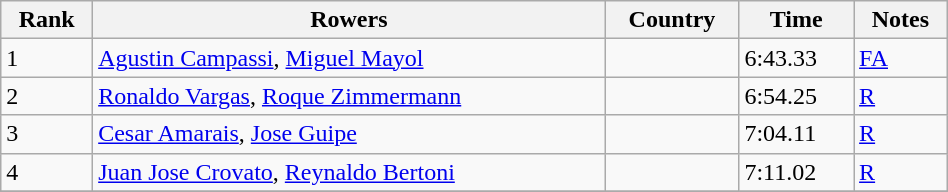<table class="wikitable" width=50%>
<tr>
<th>Rank</th>
<th>Rowers</th>
<th>Country</th>
<th>Time</th>
<th>Notes</th>
</tr>
<tr>
<td>1</td>
<td><a href='#'>Agustin Campassi</a>, <a href='#'>Miguel Mayol</a></td>
<td></td>
<td>6:43.33</td>
<td><a href='#'>FA</a></td>
</tr>
<tr>
<td>2</td>
<td><a href='#'>Ronaldo Vargas</a>, <a href='#'>Roque Zimmermann</a></td>
<td></td>
<td>6:54.25</td>
<td><a href='#'>R</a></td>
</tr>
<tr>
<td>3</td>
<td><a href='#'>Cesar Amarais</a>, <a href='#'>Jose Guipe</a></td>
<td></td>
<td>7:04.11</td>
<td><a href='#'>R</a></td>
</tr>
<tr>
<td>4</td>
<td><a href='#'>Juan Jose Crovato</a>, <a href='#'>Reynaldo Bertoni</a></td>
<td></td>
<td>7:11.02</td>
<td><a href='#'>R</a></td>
</tr>
<tr>
</tr>
</table>
